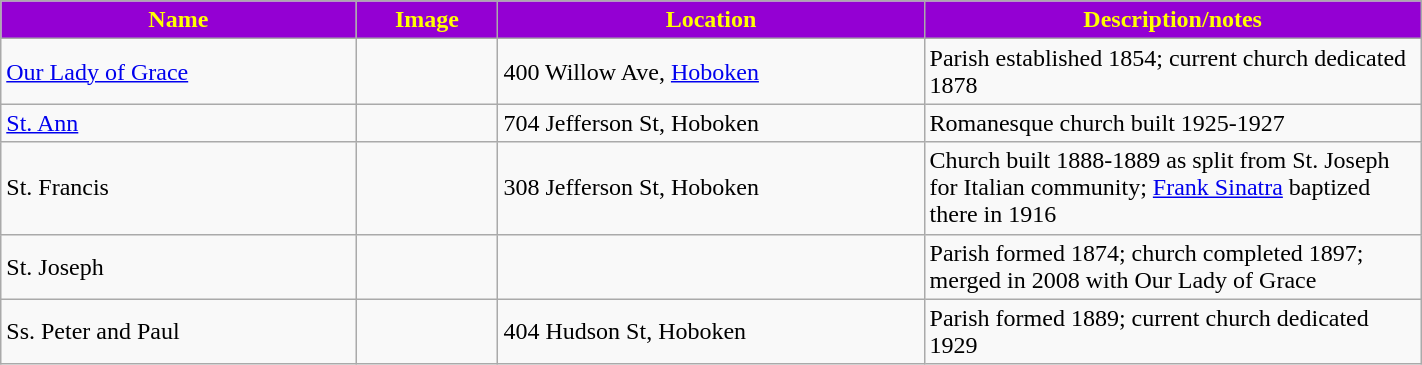<table class="wikitable sortable" style="width:75%">
<tr>
<th style="background:darkviolet; color:yellow;" width="25%"><strong>Name</strong></th>
<th style="background:darkviolet; color:yellow;" width="10%"><strong>Image</strong></th>
<th style="background:darkviolet; color:yellow;" width="30%"><strong>Location</strong></th>
<th style="background:darkviolet; color:yellow;" width="35%"><strong>Description/notes</strong></th>
</tr>
<tr>
<td><a href='#'>Our Lady of Grace</a></td>
<td></td>
<td>400 Willow Ave, <a href='#'>Hoboken</a></td>
<td>Parish established 1854; current church dedicated 1878</td>
</tr>
<tr>
<td><a href='#'>St. Ann</a></td>
<td></td>
<td>704 Jefferson St, Hoboken</td>
<td>Romanesque church built 1925-1927</td>
</tr>
<tr>
<td>St. Francis</td>
<td></td>
<td>308 Jefferson St, Hoboken</td>
<td>Church built 1888-1889 as split from St. Joseph for Italian community; <a href='#'>Frank Sinatra</a> baptized there in 1916</td>
</tr>
<tr>
<td>St. Joseph</td>
<td></td>
<td></td>
<td>Parish formed 1874; church completed 1897; merged in 2008 with Our Lady of Grace</td>
</tr>
<tr>
<td>Ss. Peter and Paul</td>
<td></td>
<td>404 Hudson St, Hoboken</td>
<td>Parish formed 1889; current church dedicated 1929</td>
</tr>
</table>
